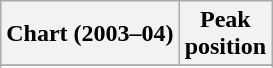<table class="wikitable sortable plainrowheaders" style="text-align:center">
<tr>
<th scope="col">Chart (2003–04)</th>
<th scope="col">Peak<br> position</th>
</tr>
<tr>
</tr>
<tr>
</tr>
</table>
